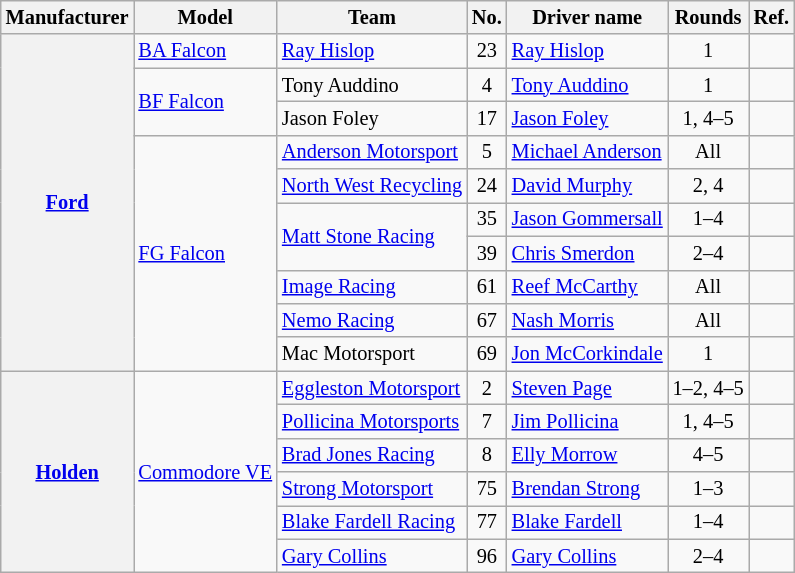<table class="wikitable" style="font-size: 85%">
<tr>
<th>Manufacturer</th>
<th>Model</th>
<th>Team</th>
<th>No.</th>
<th>Driver name</th>
<th>Rounds</th>
<th>Ref.</th>
</tr>
<tr>
<th rowspan="10"><a href='#'>Ford</a></th>
<td><a href='#'>BA Falcon</a></td>
<td><a href='#'>Ray Hislop</a></td>
<td align="center">23</td>
<td> <a href='#'>Ray Hislop</a></td>
<td align="center">1</td>
<td align="center"></td>
</tr>
<tr>
<td rowspan="2"><a href='#'>BF Falcon</a></td>
<td>Tony Auddino</td>
<td align="center">4</td>
<td> <a href='#'>Tony Auddino</a></td>
<td align="center">1</td>
<td align="center"></td>
</tr>
<tr>
<td>Jason Foley</td>
<td align="center">17</td>
<td>  <a href='#'>Jason Foley</a></td>
<td align="center">1, 4–5</td>
<td align="center"></td>
</tr>
<tr>
<td rowspan="7"><a href='#'>FG Falcon</a></td>
<td><a href='#'>Anderson Motorsport</a></td>
<td align="center">5</td>
<td> <a href='#'>Michael Anderson</a></td>
<td align="center">All</td>
<td align="center"></td>
</tr>
<tr>
<td><a href='#'>North West Recycling</a></td>
<td align="center">24</td>
<td> <a href='#'>David Murphy</a></td>
<td align="center">2, 4</td>
<td align="center"></td>
</tr>
<tr>
<td rowspan=2><a href='#'>Matt Stone Racing</a></td>
<td align="center">35</td>
<td> <a href='#'>Jason Gommersall</a></td>
<td align="center">1–4</td>
<td align="center"></td>
</tr>
<tr>
<td align="center">39</td>
<td> <a href='#'>Chris Smerdon</a></td>
<td align="center">2–4</td>
<td align="center"></td>
</tr>
<tr>
<td><a href='#'>Image Racing</a></td>
<td align="center">61</td>
<td> <a href='#'>Reef McCarthy</a></td>
<td align="center">All</td>
<td align="center"></td>
</tr>
<tr>
<td><a href='#'>Nemo Racing</a></td>
<td align="center">67</td>
<td> <a href='#'>Nash Morris</a></td>
<td align="center">All</td>
<td align="center"></td>
</tr>
<tr>
<td>Mac Motorsport</td>
<td align="center">69</td>
<td> <a href='#'>Jon McCorkindale</a></td>
<td align="center">1</td>
<td align="center"></td>
</tr>
<tr>
<th rowspan="6"><a href='#'>Holden</a></th>
<td rowspan="6"><a href='#'>Commodore VE</a></td>
<td><a href='#'>Eggleston Motorsport</a></td>
<td align="center">2</td>
<td> <a href='#'>Steven Page</a></td>
<td align="center">1–2, 4–5</td>
<td align="center"></td>
</tr>
<tr>
<td><a href='#'>Pollicina Motorsports</a></td>
<td align="center">7</td>
<td> <a href='#'>Jim Pollicina</a></td>
<td align="center">1, 4–5</td>
<td align="center"></td>
</tr>
<tr>
<td><a href='#'>Brad Jones Racing</a></td>
<td align=center>8</td>
<td> <a href='#'>Elly Morrow</a></td>
<td align=center>4–5</td>
<td align=center></td>
</tr>
<tr>
<td><a href='#'>Strong Motorsport</a></td>
<td align="center">75</td>
<td> <a href='#'>Brendan Strong</a></td>
<td align="center">1–3</td>
<td align="center"></td>
</tr>
<tr>
<td><a href='#'>Blake Fardell Racing</a></td>
<td align="center">77</td>
<td> <a href='#'>Blake Fardell</a></td>
<td align="center">1–4</td>
<td align="center"></td>
</tr>
<tr>
<td><a href='#'>Gary Collins</a></td>
<td align="center">96</td>
<td> <a href='#'>Gary Collins</a></td>
<td align="center">2–4</td>
<td align="center"></td>
</tr>
</table>
